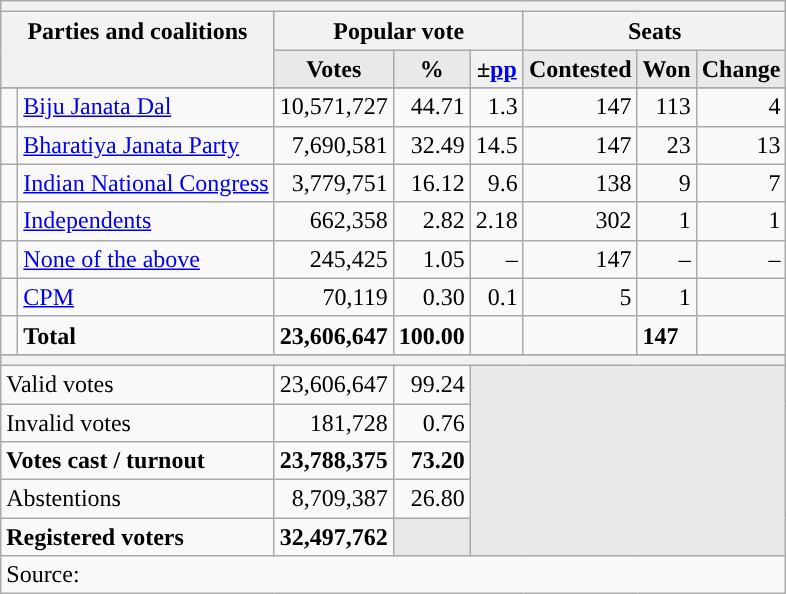<table class="wikitable sortable">
<tr>
<th colspan=10></th>
</tr>
<tr valign="top">
<th colspan="2" rowspan="2"><strong>Parties and coalitions</strong></th>
<th colspan="3">Popular vote</th>
<th colspan="3">Seats</th>
</tr>
<tr>
<th style="background-color:#E9E9E9">Votes</th>
<th style="background-color:#E9E9E9">%</th>
<th><strong>±</strong><a href='#'>pp</a></th>
<th style="background-color:#E9E9E9">Contested</th>
<th style="background-color:#E9E9E9">Won</th>
<th style="background-color:#E9E9E9">Change</th>
</tr>
<tr>
</tr>
<tr>
<td style="background-color:"> </td>
<td style="text-align:left;"><a href='#'>Biju Janata Dal</a></td>
<td align="right">10,571,727</td>
<td align="right">44.71</td>
<td align="right">1.3</td>
<td align="right">147</td>
<td align="right">113</td>
<td align="right">4</td>
</tr>
<tr>
<td style="background-color:"> </td>
<td style="text-align:left;"><a href='#'>Bharatiya Janata Party</a></td>
<td align="right">7,690,581</td>
<td align="right">32.49</td>
<td align="right">14.5</td>
<td align="right">147</td>
<td align="right">23</td>
<td align="right">13</td>
</tr>
<tr>
<td style="background-color:"> </td>
<td style="text-align:left;"><a href='#'>Indian National Congress</a></td>
<td align="right">3,779,751</td>
<td align="right">16.12</td>
<td align="right">9.6</td>
<td align="right">138</td>
<td align="right">9</td>
<td align="right">7</td>
</tr>
<tr>
<td style="background-color:"> </td>
<td style="text-align:left;"><a href='#'>Independents</a></td>
<td align="right">662,358</td>
<td align="right">2.82</td>
<td align="right">2.18</td>
<td align="right">302</td>
<td align="right">1</td>
<td align="right">1</td>
</tr>
<tr>
<td style="background-color:"> </td>
<td style="text-align:left;"><a href='#'>None of the above</a></td>
<td align="right">245,425</td>
<td align="right">1.05</td>
<td align="right">–</td>
<td align="right">147</td>
<td align="right">–</td>
<td align="right">–</td>
</tr>
<tr>
<td style="background-color:"> </td>
<td style="text-align:left;"><a href='#'>CPM</a></td>
<td align="right">70,119</td>
<td align="right">0.30</td>
<td align="right">0.1</td>
<td align="right">5</td>
<td align="right">1</td>
<td align="right"></td>
</tr>
<tr class=sortbottom>
<td></td>
<td colspan=1><strong>Total</strong></td>
<td align="right"><strong>23,606,647</strong></td>
<td align="right"><strong>100.00</strong></td>
<td></td>
<td align="right"></td>
<td><strong>147</strong></td>
<td></td>
</tr>
<tr class=sortbottom>
</tr>
<tr class=sortbottom>
<th colspan="8"></th>
</tr>
<tr class=sortbottom>
<td style="text-align:left;" colspan="2">Valid votes</td>
<td align="right">23,606,647</td>
<td align="right">99.24</td>
<td colspan="4" rowspan="5" style="background-color:#E9E9E9"></td>
</tr>
<tr class=sortbottom>
<td style="text-align:left;" colspan="2">Invalid votes</td>
<td align="right">181,728</td>
<td align="right">0.76</td>
</tr>
<tr class=sortbottom>
<td style="text-align:left;" colspan="2"><strong>Votes cast / turnout</strong></td>
<td align="right"><strong>23,788,375 </strong></td>
<td align="right"><strong>73.20</strong></td>
</tr>
<tr class=sortbottom>
<td style="text-align:left;" colspan="2">Abstentions</td>
<td align="right">8,709,387</td>
<td align="right">26.80</td>
</tr>
<tr class=sortbottom>
<td style="text-align:left;" colspan="2"><strong>Registered voters</strong></td>
<td align="right"><strong>32,497,762</strong></td>
<td colspan="1" style="background-color:#E9E9E9"></td>
</tr>
<tr class=sortbottom>
<td align=left colspan=8>Source:</td>
</tr>
</table>
